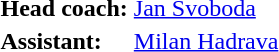<table>
<tr>
<td><strong>Head coach:</strong></td>
<td><a href='#'>Jan Svoboda</a></td>
</tr>
<tr>
<td><strong>Assistant:</strong></td>
<td><a href='#'>Milan Hadrava</a></td>
</tr>
</table>
